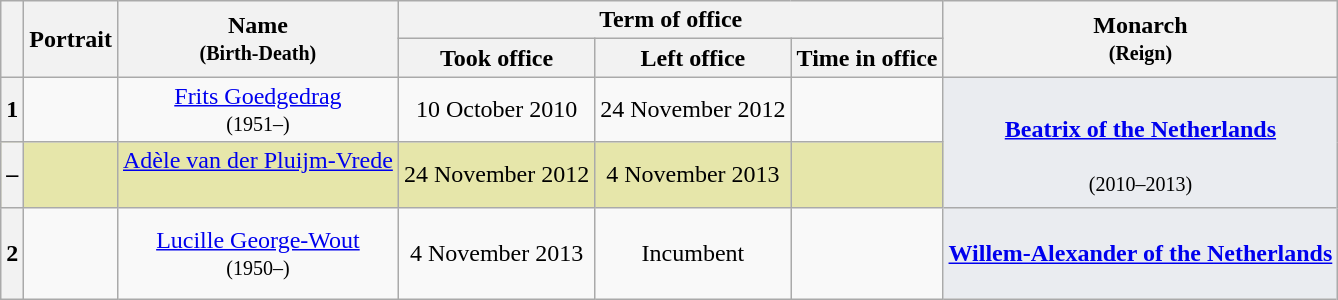<table class="wikitable" style="text-align:center">
<tr>
<th rowspan=2></th>
<th rowspan=2>Portrait</th>
<th rowspan=2>Name <br><small>(Birth-Death)</small></th>
<th colspan=3>Term of office</th>
<th rowspan=2>Monarch<br><small>(Reign)</small></th>
</tr>
<tr>
<th>Took office</th>
<th>Left office</th>
<th>Time in office</th>
</tr>
<tr>
<th>1</th>
<td></td>
<td><a href='#'>Frits Goedgedrag</a><br><small>(1951–)</small></td>
<td>10 October 2010</td>
<td>24 November 2012</td>
<td></td>
<td rowspan="2" style="background:#eaecf0; border-style: solid solid none solid ;"><br><strong><a href='#'>Beatrix of the Netherlands</a></strong><br><br><small>(2010–2013)</small></td>
</tr>
<tr style="background:#e6e6aa;">
<th>–</th>
<td></td>
<td><a href='#'>Adèle van der Pluijm-Vrede</a><br><br></td>
<td>24 November 2012</td>
<td>4 November 2013</td>
<td></td>
</tr>
<tr>
<th>2</th>
<td></td>
<td><a href='#'>Lucille George-Wout</a><br><small>(1950–)</small></td>
<td>4 November 2013</td>
<td>Incumbent</td>
<td></td>
<td style="background:#eaecf0; border-style: solid solid none solid ;"><br><strong><a href='#'>Willem-Alexander of the Netherlands</a></strong><br><br></td>
</tr>
</table>
